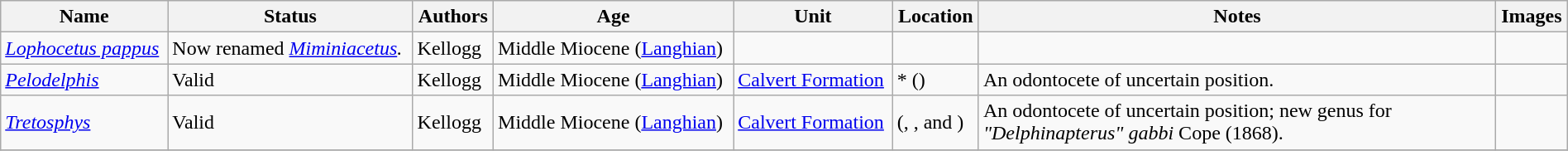<table class="wikitable sortable" align="center" width="100%">
<tr>
<th>Name</th>
<th>Status</th>
<th>Authors</th>
<th>Age</th>
<th>Unit</th>
<th>Location</th>
<th width="33%" class="unsortable">Notes</th>
<th class="unsortable">Images</th>
</tr>
<tr>
<td><em><a href='#'>Lophocetus pappus</a></em></td>
<td>Now renamed <em><a href='#'>Miminiacetus</a>.</em></td>
<td>Kellogg</td>
<td>Middle Miocene (<a href='#'>Langhian</a>)</td>
<td></td>
<td></td>
<td></td>
<td></td>
</tr>
<tr>
<td><em><a href='#'>Pelodelphis</a></em></td>
<td>Valid</td>
<td>Kellogg</td>
<td>Middle Miocene (<a href='#'>Langhian</a>)</td>
<td><a href='#'>Calvert Formation</a></td>
<td>*  ()</td>
<td>An odontocete of uncertain position.</td>
<td></td>
</tr>
<tr>
<td><em><a href='#'>Tretosphys</a></em></td>
<td>Valid</td>
<td>Kellogg</td>
<td>Middle Miocene (<a href='#'>Langhian</a>)</td>
<td><a href='#'>Calvert Formation</a></td>
<td>  (, ,  and )</td>
<td>An odontocete of uncertain position; new genus for <em>"Delphinapterus" gabbi</em> Cope (1868).</td>
<td></td>
</tr>
<tr>
</tr>
</table>
